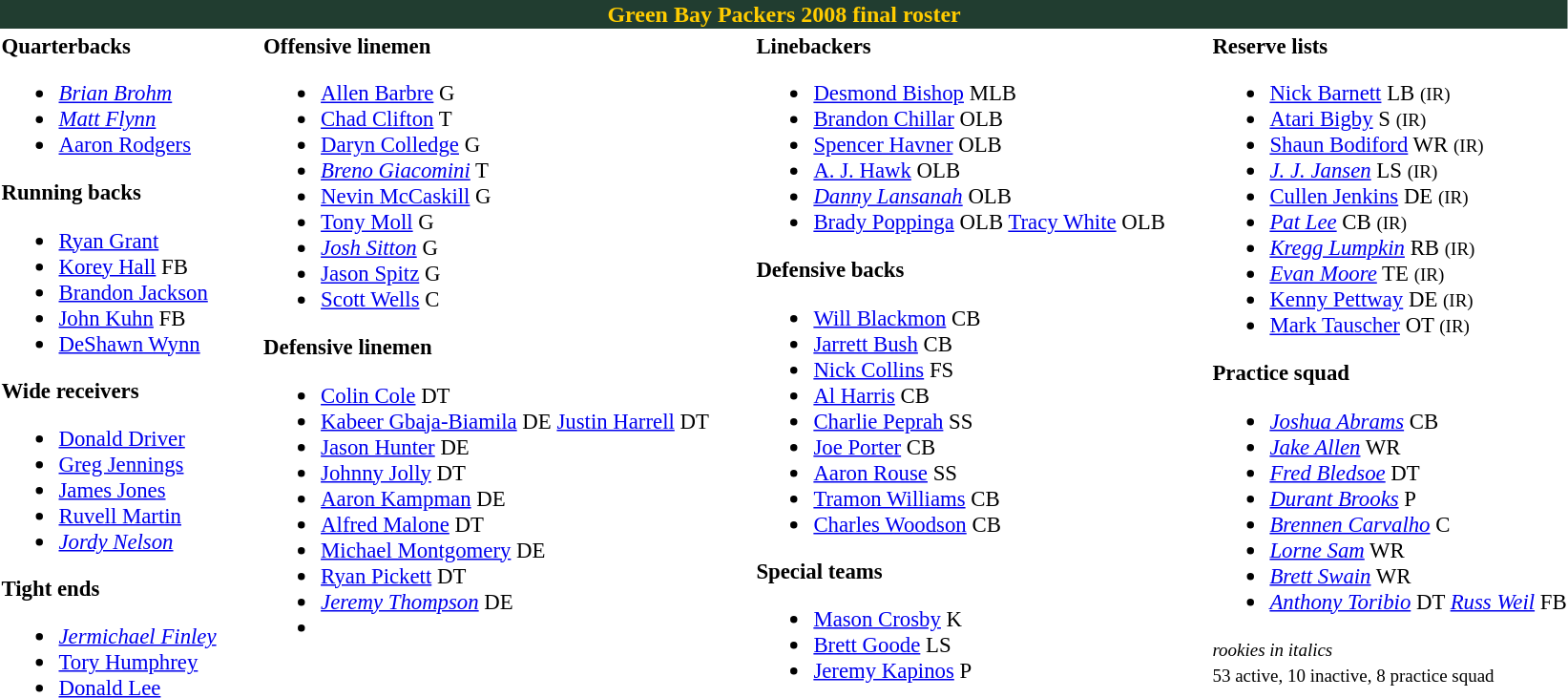<table class="toccolours" style="text-align: left;">
<tr>
<th colspan="9" style="background:#213d30; color:#fc0; text-align:center;">Green Bay Packers 2008 final roster</th>
</tr>
<tr>
<td style="font-size:95%; vertical-align:top;"><strong>Quarterbacks</strong><br><ul><li> <em><a href='#'>Brian Brohm</a></em></li><li> <em><a href='#'>Matt Flynn</a></em></li><li> <a href='#'>Aaron Rodgers</a></li></ul><strong>Running backs</strong><ul><li> <a href='#'>Ryan Grant</a></li><li> <a href='#'>Korey Hall</a> FB</li><li> <a href='#'>Brandon Jackson</a></li><li> <a href='#'>John Kuhn</a> FB</li><li> <a href='#'>DeShawn Wynn</a></li></ul><strong>Wide receivers</strong><ul><li> <a href='#'>Donald Driver</a></li><li> <a href='#'>Greg Jennings</a></li><li> <a href='#'>James Jones</a></li><li> <a href='#'>Ruvell Martin</a></li><li> <em><a href='#'>Jordy Nelson</a></em></li></ul><strong>Tight ends</strong><ul><li> <em><a href='#'>Jermichael Finley</a></em></li><li> <a href='#'>Tory Humphrey</a></li><li> <a href='#'>Donald Lee</a></li></ul></td>
<td style="width: 25px;"></td>
<td style="font-size:95%; vertical-align:top;"><strong>Offensive linemen</strong><br><ul><li> <a href='#'>Allen Barbre</a> G</li><li> <a href='#'>Chad Clifton</a> T</li><li> <a href='#'>Daryn Colledge</a> G</li><li> <em><a href='#'>Breno Giacomini</a></em> T</li><li> <a href='#'>Nevin McCaskill</a> G</li><li> <a href='#'>Tony Moll</a> G</li><li> <em><a href='#'>Josh Sitton</a></em> G</li><li> <a href='#'>Jason Spitz</a> G</li><li> <a href='#'>Scott Wells</a> C</li></ul><strong>Defensive linemen</strong><ul><li> <a href='#'>Colin Cole</a> DT</li><li> <a href='#'>Kabeer Gbaja-Biamila</a> DE <a href='#'>Justin Harrell</a> DT</li><li> <a href='#'>Jason Hunter</a> DE</li><li> <a href='#'>Johnny Jolly</a> DT</li><li> <a href='#'>Aaron Kampman</a> DE</li><li> <a href='#'>Alfred Malone</a> DT</li><li> <a href='#'>Michael Montgomery</a> DE</li><li> <a href='#'>Ryan Pickett</a> DT</li><li> <em><a href='#'>Jeremy Thompson</a></em> DE</li><li></li></ul></td>
<td style="width: 25px;"></td>
<td style="font-size:95%; vertical-align:top;"><strong>Linebackers</strong><br><ul><li> <a href='#'>Desmond Bishop</a> MLB</li><li> <a href='#'>Brandon Chillar</a> OLB</li><li> <a href='#'>Spencer Havner</a> OLB</li><li> <a href='#'>A. J. Hawk</a> OLB</li><li> <em><a href='#'>Danny Lansanah</a></em> OLB</li><li> <a href='#'>Brady Poppinga</a> OLB <a href='#'>Tracy White</a> OLB</li></ul><strong>Defensive backs</strong><ul><li> <a href='#'>Will Blackmon</a> CB</li><li> <a href='#'>Jarrett Bush</a> CB</li><li> <a href='#'>Nick Collins</a> FS</li><li> <a href='#'>Al Harris</a> CB</li><li> <a href='#'>Charlie Peprah</a> SS</li><li> <a href='#'>Joe Porter</a> CB</li><li> <a href='#'>Aaron Rouse</a> SS</li><li> <a href='#'>Tramon Williams</a> CB</li><li> <a href='#'>Charles Woodson</a> CB</li></ul><strong>Special teams</strong><ul><li> <a href='#'>Mason Crosby</a> K</li><li> <a href='#'>Brett Goode</a> LS</li><li> <a href='#'>Jeremy Kapinos</a> P</li></ul></td>
<td style="width: 25px;"></td>
<td style="font-size:95%; vertical-align:top;"><strong>Reserve lists</strong><br><ul><li> <a href='#'>Nick Barnett</a> LB <small>(IR)</small> </li><li> <a href='#'>Atari Bigby</a> S <small>(IR)</small> </li><li> <a href='#'>Shaun Bodiford</a> WR <small>(IR)</small> </li><li> <em><a href='#'>J. J. Jansen</a></em> LS <small>(IR)</small> </li><li> <a href='#'>Cullen Jenkins</a> DE <small>(IR)</small> </li><li> <em><a href='#'>Pat Lee</a></em> CB <small>(IR)</small> </li><li> <em><a href='#'>Kregg Lumpkin</a></em> RB <small>(IR)</small> </li><li> <em><a href='#'>Evan Moore</a></em> TE <small>(IR)</small> </li><li> <a href='#'>Kenny Pettway</a> DE <small>(IR)</small> </li><li> <a href='#'>Mark Tauscher</a> OT <small>(IR)</small> </li></ul><strong>Practice squad</strong><ul><li> <em><a href='#'>Joshua Abrams</a></em> CB</li><li> <em><a href='#'>Jake Allen</a></em> WR</li><li> <em><a href='#'>Fred Bledsoe</a></em> DT</li><li> <em><a href='#'>Durant Brooks</a></em> P</li><li> <em><a href='#'>Brennen Carvalho</a></em> C</li><li> <em><a href='#'>Lorne Sam</a></em> WR</li><li> <em><a href='#'>Brett Swain</a></em> WR</li><li> <em><a href='#'>Anthony Toribio</a></em> DT <em><a href='#'>Russ Weil</a></em> FB</li></ul><small><em>rookies in italics</em><br></small>
<small>53 active, 10 inactive, 8 practice squad</small></td>
</tr>
<tr>
</tr>
</table>
